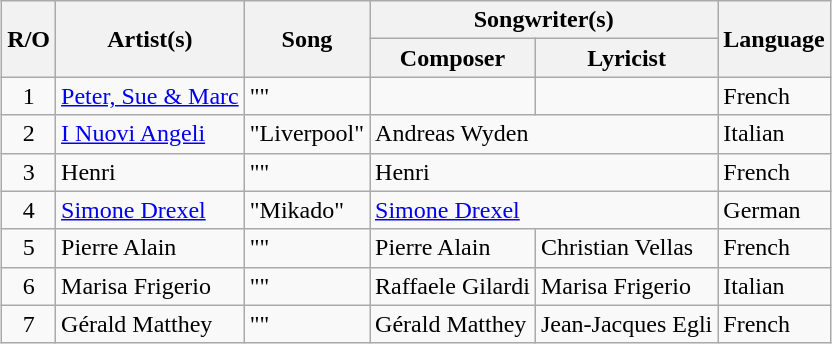<table class="sortable wikitable" style="margin: 1em auto 1em auto; text-align:left">
<tr>
<th rowspan="2">R/O</th>
<th rowspan="2">Artist(s)</th>
<th rowspan="2">Song</th>
<th colspan="2">Songwriter(s)</th>
<th rowspan="2">Language</th>
</tr>
<tr>
<th>Composer</th>
<th>Lyricist</th>
</tr>
<tr>
<td align="center">1</td>
<td><a href='#'>Peter, Sue & Marc</a></td>
<td>""</td>
<td></td>
<td></td>
<td>French</td>
</tr>
<tr>
<td align="center">2</td>
<td><a href='#'>I Nuovi Angeli</a></td>
<td>"Liverpool"</td>
<td colspan="2">Andreas Wyden</td>
<td>Italian</td>
</tr>
<tr>
<td align="center">3</td>
<td>Henri</td>
<td>""</td>
<td colspan="2">Henri</td>
<td>French</td>
</tr>
<tr>
<td align="center">4</td>
<td><a href='#'>Simone Drexel</a></td>
<td>"Mikado"</td>
<td colspan="2"><a href='#'>Simone Drexel</a></td>
<td>German</td>
</tr>
<tr>
<td align="center">5</td>
<td>Pierre Alain</td>
<td>""</td>
<td>Pierre Alain</td>
<td>Christian Vellas</td>
<td>French</td>
</tr>
<tr>
<td align="center">6</td>
<td>Marisa Frigerio</td>
<td>""</td>
<td>Raffaele Gilardi</td>
<td>Marisa Frigerio</td>
<td>Italian</td>
</tr>
<tr>
<td align="center">7</td>
<td>Gérald Matthey</td>
<td>""</td>
<td>Gérald Matthey</td>
<td>Jean-Jacques Egli</td>
<td>French</td>
</tr>
</table>
